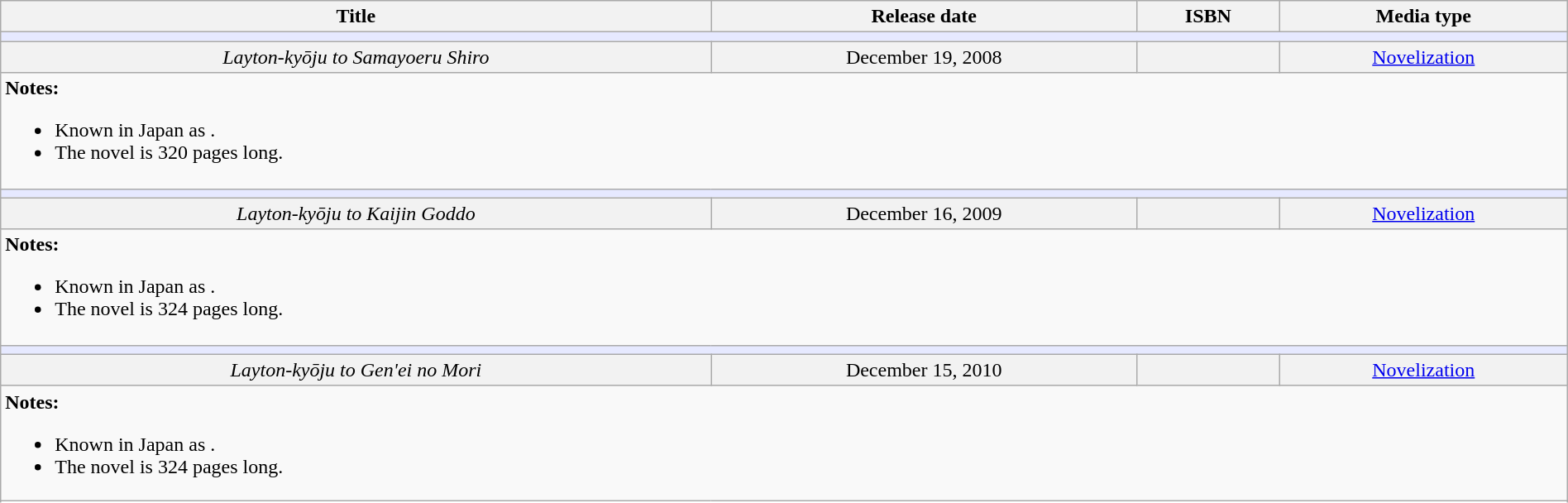<table class="wikitable" width="100%">
<tr style="text-align: center;">
<th>Title</th>
<th>Release date</th>
<th>ISBN</th>
<th>Media type</th>
</tr>
<tr>
<td colspan="4" bgcolor="#e6e9ff"></td>
</tr>
<tr bgcolor="#F2F2F2" align="center">
<td><em>Layton-kyōju to Samayoeru Shiro</em></td>
<td>December 19, 2008</td>
<td></td>
<td><a href='#'>Novelization</a></td>
</tr>
<tr>
<td colspan="4" style="border: none; vertical-align: top;"><strong>Notes:</strong><br><ul><li>Known in Japan as .</li><li>The novel is 320 pages long.</li></ul></td>
</tr>
<tr>
<td colspan="4" bgcolor="#e6e9ff"></td>
</tr>
<tr bgcolor="#F2F2F2" align="center">
<td><em>Layton-kyōju to Kaijin Goddo</em></td>
<td>December 16, 2009</td>
<td></td>
<td><a href='#'>Novelization</a></td>
</tr>
<tr>
<td colspan="4" style="border: none; vertical-align: top;"><strong>Notes:</strong><br><ul><li>Known in Japan as .</li><li>The novel is 324 pages long.</li></ul></td>
</tr>
<tr>
<td colspan="4" bgcolor="#e6e9ff"></td>
</tr>
<tr bgcolor="#F2F2F2" align="center">
<td><em>Layton-kyōju to Gen'ei no Mori</em></td>
<td>December 15, 2010</td>
<td></td>
<td><a href='#'>Novelization</a></td>
</tr>
<tr>
<td colspan="4" style="border: none; vertical-align: top;"><strong>Notes:</strong><br><ul><li>Known in Japan as .</li><li>The novel is 324 pages long.</li></ul></td>
</tr>
<tr>
</tr>
</table>
